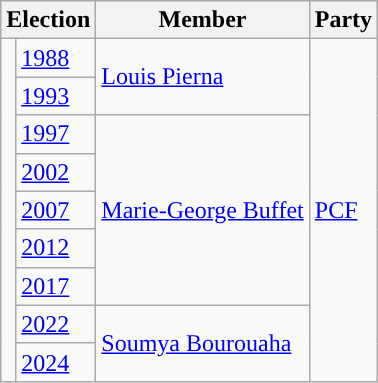<table class="wikitable">
<tr>
<th colspan="2">Election</th>
<th>Member</th>
<th>Party</th>
</tr>
<tr>
<td rowspan="9" style="color:inherit;background-color: "></td>
<td><a href='#'>1988</a></td>
<td rowspan="2"><a href='#'>Louis Pierna</a></td>
<td rowspan="9"><a href='#'>PCF</a></td>
</tr>
<tr>
<td><a href='#'>1993</a></td>
</tr>
<tr>
<td><a href='#'>1997</a></td>
<td rowspan="5"><a href='#'>Marie-George Buffet</a></td>
</tr>
<tr>
<td><a href='#'>2002</a></td>
</tr>
<tr>
<td><a href='#'>2007</a></td>
</tr>
<tr>
<td><a href='#'>2012</a></td>
</tr>
<tr>
<td><a href='#'>2017</a></td>
</tr>
<tr>
<td><a href='#'>2022</a></td>
<td rowspan="2"><a href='#'>Soumya Bourouaha</a></td>
</tr>
<tr>
<td><a href='#'>2024</a></td>
</tr>
</table>
